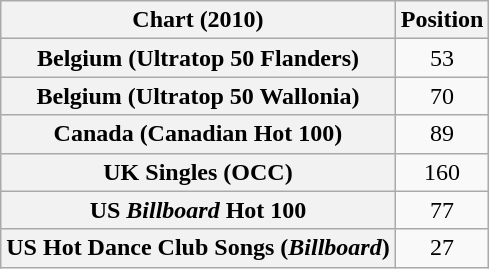<table class="wikitable plainrowheaders sortable" style="text-align:center">
<tr>
<th scope="col">Chart (2010)</th>
<th scope="col">Position</th>
</tr>
<tr>
<th scope="row">Belgium (Ultratop 50 Flanders)</th>
<td align="center">53</td>
</tr>
<tr>
<th scope="row">Belgium (Ultratop 50 Wallonia)</th>
<td align="center">70</td>
</tr>
<tr>
<th scope="row">Canada (Canadian Hot 100)</th>
<td style="text-align:center;">89</td>
</tr>
<tr>
<th scope="row">UK Singles (OCC)</th>
<td align="center">160</td>
</tr>
<tr>
<th scope="row">US <em>Billboard</em> Hot 100</th>
<td align="center">77</td>
</tr>
<tr>
<th scope="row">US Hot Dance Club Songs (<em>Billboard</em>)</th>
<td align="center">27</td>
</tr>
</table>
